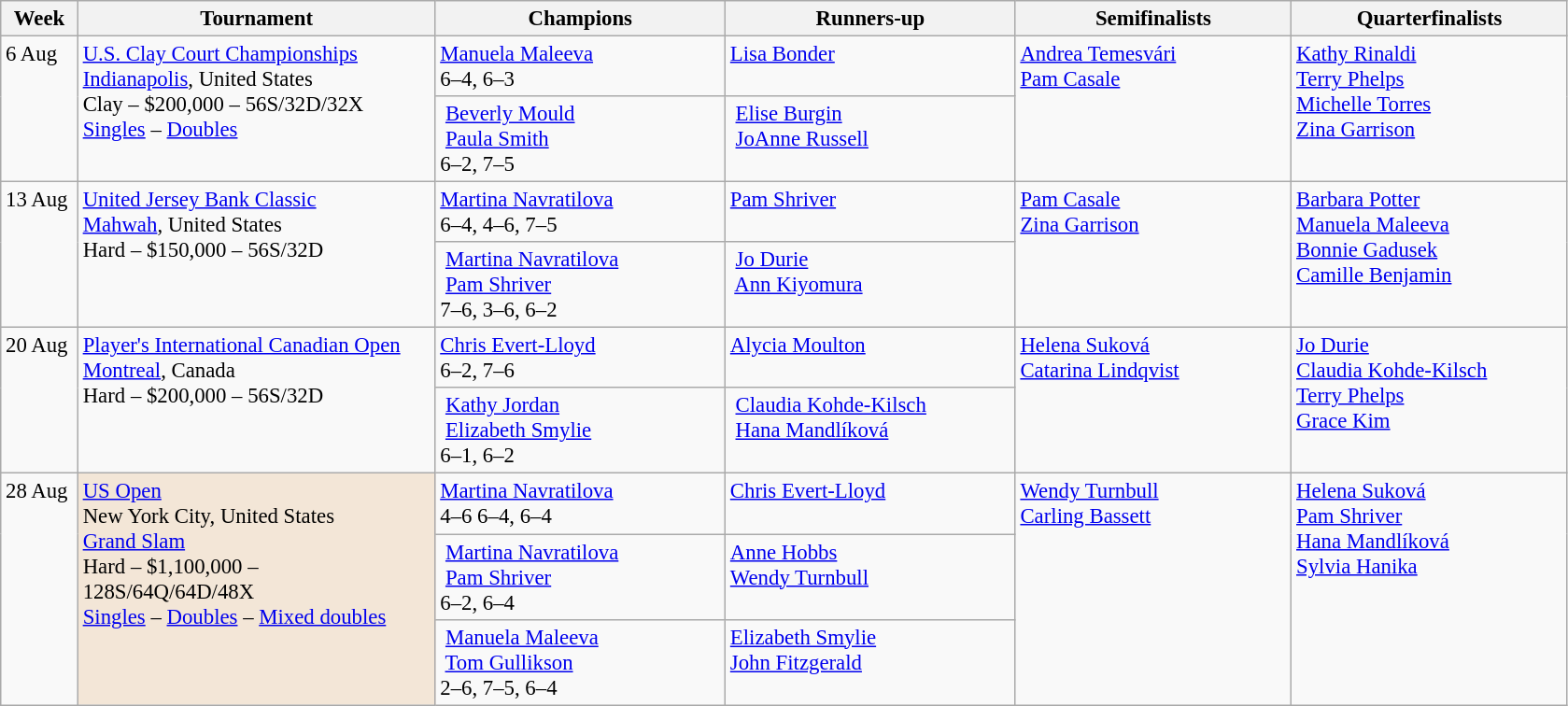<table class=wikitable style=font-size:95%>
<tr>
<th style="width:48px;">Week</th>
<th style="width:248px;">Tournament</th>
<th style="width:200px;">Champions</th>
<th style="width:200px;">Runners-up</th>
<th style="width:190px;">Semifinalists</th>
<th style="width:190px;">Quarterfinalists</th>
</tr>
<tr valign="top">
<td rowspan=2>6 Aug</td>
<td rowspan=2><a href='#'>U.S. Clay Court Championships</a><br> <a href='#'>Indianapolis</a>, United States<br>Clay – $200,000 – 56S/32D/32X <br> <a href='#'>Singles</a> – <a href='#'>Doubles</a></td>
<td> <a href='#'>Manuela Maleeva</a><br>6–4, 6–3</td>
<td> <a href='#'>Lisa Bonder</a></td>
<td rowspan=2> <a href='#'>Andrea Temesvári</a> <br> <a href='#'>Pam Casale</a></td>
<td rowspan=2> <a href='#'>Kathy Rinaldi</a>  <br> <a href='#'>Terry Phelps</a> <br> <a href='#'>Michelle Torres</a> <br> <a href='#'>Zina Garrison</a></td>
</tr>
<tr valign="top">
<td> <a href='#'>Beverly Mould</a><br> <a href='#'>Paula Smith</a><br>6–2, 7–5</td>
<td> <a href='#'>Elise Burgin</a><br> <a href='#'>JoAnne Russell</a></td>
</tr>
<tr valign="top">
<td rowspan=2>13 Aug</td>
<td rowspan=2><a href='#'>United Jersey Bank Classic</a><br> <a href='#'>Mahwah</a>, United States<br>Hard – $150,000 – 56S/32D</td>
<td> <a href='#'>Martina Navratilova</a><br>6–4, 4–6, 7–5</td>
<td> <a href='#'>Pam Shriver</a></td>
<td rowspan=2> <a href='#'>Pam Casale</a> <br> <a href='#'>Zina Garrison</a></td>
<td rowspan=2> <a href='#'>Barbara Potter</a>  <br> <a href='#'>Manuela Maleeva</a> <br> <a href='#'>Bonnie Gadusek</a> <br> <a href='#'>Camille Benjamin</a></td>
</tr>
<tr valign="top">
<td> <a href='#'>Martina Navratilova</a><br> <a href='#'>Pam Shriver</a><br>7–6, 3–6, 6–2</td>
<td> <a href='#'>Jo Durie</a><br> <a href='#'>Ann Kiyomura</a></td>
</tr>
<tr valign="top">
<td rowspan=2>20 Aug</td>
<td rowspan=2><a href='#'>Player's International Canadian Open</a><br> <a href='#'>Montreal</a>, Canada<br>Hard – $200,000 – 56S/32D</td>
<td> <a href='#'>Chris Evert-Lloyd</a><br>6–2, 7–6</td>
<td> <a href='#'>Alycia Moulton</a></td>
<td rowspan=2> <a href='#'>Helena Suková</a> <br> <a href='#'>Catarina Lindqvist</a></td>
<td rowspan=2> <a href='#'>Jo Durie</a>  <br> <a href='#'>Claudia Kohde-Kilsch</a> <br> <a href='#'>Terry Phelps</a> <br> <a href='#'>Grace Kim</a></td>
</tr>
<tr valign="top">
<td> <a href='#'>Kathy Jordan</a><br> <a href='#'>Elizabeth Smylie</a><br>6–1, 6–2</td>
<td> <a href='#'>Claudia Kohde-Kilsch</a><br> <a href='#'>Hana Mandlíková</a></td>
</tr>
<tr valign=top>
<td rowspan=3>28 Aug</td>
<td rowspan=3 style="background:#f3e6d7;"><a href='#'>US Open</a><br> New York City, United States<br><a href='#'>Grand Slam</a><br>Hard – $1,100,000 – 128S/64Q/64D/48X <br><a href='#'>Singles</a> – <a href='#'>Doubles</a> – <a href='#'>Mixed doubles</a></td>
<td> <a href='#'>Martina Navratilova</a> <br>4–6 6–4, 6–4</td>
<td> <a href='#'>Chris Evert-Lloyd</a></td>
<td rowspan=3> <a href='#'>Wendy Turnbull</a> <br> <a href='#'>Carling Bassett</a> <br></td>
<td rowspan=3> <a href='#'>Helena Suková</a> <br> <a href='#'>Pam Shriver</a><br>  <a href='#'>Hana Mandlíková</a> <br> <a href='#'>Sylvia Hanika</a><br></td>
</tr>
<tr valign="top">
<td> <a href='#'>Martina Navratilova</a><br> <a href='#'>Pam Shriver</a> <br>6–2, 6–4</td>
<td> <a href='#'>Anne Hobbs</a><br>  <a href='#'>Wendy Turnbull</a></td>
</tr>
<tr valign="top">
<td> <a href='#'>Manuela Maleeva</a><br> <a href='#'>Tom Gullikson</a> <br>2–6, 7–5, 6–4</td>
<td> <a href='#'>Elizabeth Smylie</a><br>  <a href='#'>John Fitzgerald</a></td>
</tr>
</table>
